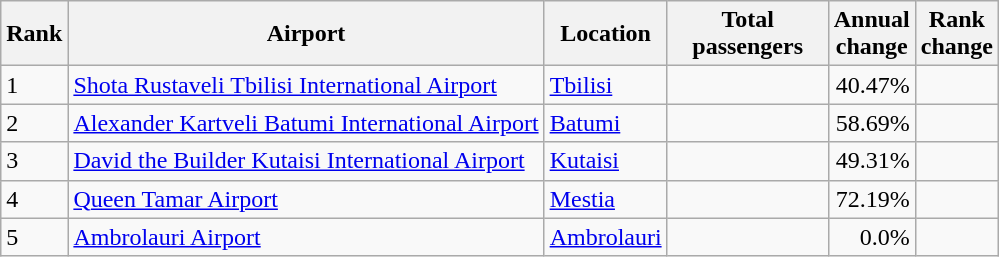<table class="wikitable">
<tr>
<th>Rank</th>
<th>Airport</th>
<th>Location</th>
<th style="width:100px">Total<br>passengers</th>
<th>Annual<br>change</th>
<th>Rank<br>change</th>
</tr>
<tr>
<td>1</td>
<td><a href='#'>Shota Rustaveli Tbilisi International Airport</a></td>
<td><a href='#'>Tbilisi</a></td>
<td align="right"></td>
<td align="right">40.47%</td>
<td align="center"></td>
</tr>
<tr>
<td>2</td>
<td><a href='#'>Alexander Kartveli Batumi International Airport</a></td>
<td><a href='#'>Batumi</a></td>
<td align="right"></td>
<td align="right">58.69%</td>
<td align="center"></td>
</tr>
<tr>
<td>3</td>
<td><a href='#'>David the Builder Kutaisi International Airport</a></td>
<td><a href='#'>Kutaisi</a></td>
<td align="right"></td>
<td align="right">49.31%</td>
<td align="center"></td>
</tr>
<tr>
<td>4</td>
<td><a href='#'>Queen Tamar Airport</a></td>
<td><a href='#'>Mestia</a></td>
<td align="right"></td>
<td align="right">72.19%</td>
<td align="center"></td>
</tr>
<tr>
<td>5</td>
<td><a href='#'>Ambrolauri Airport</a></td>
<td><a href='#'>Ambrolauri</a></td>
<td align="right"></td>
<td align="right">0.0%</td>
<td align="center"></td>
</tr>
</table>
